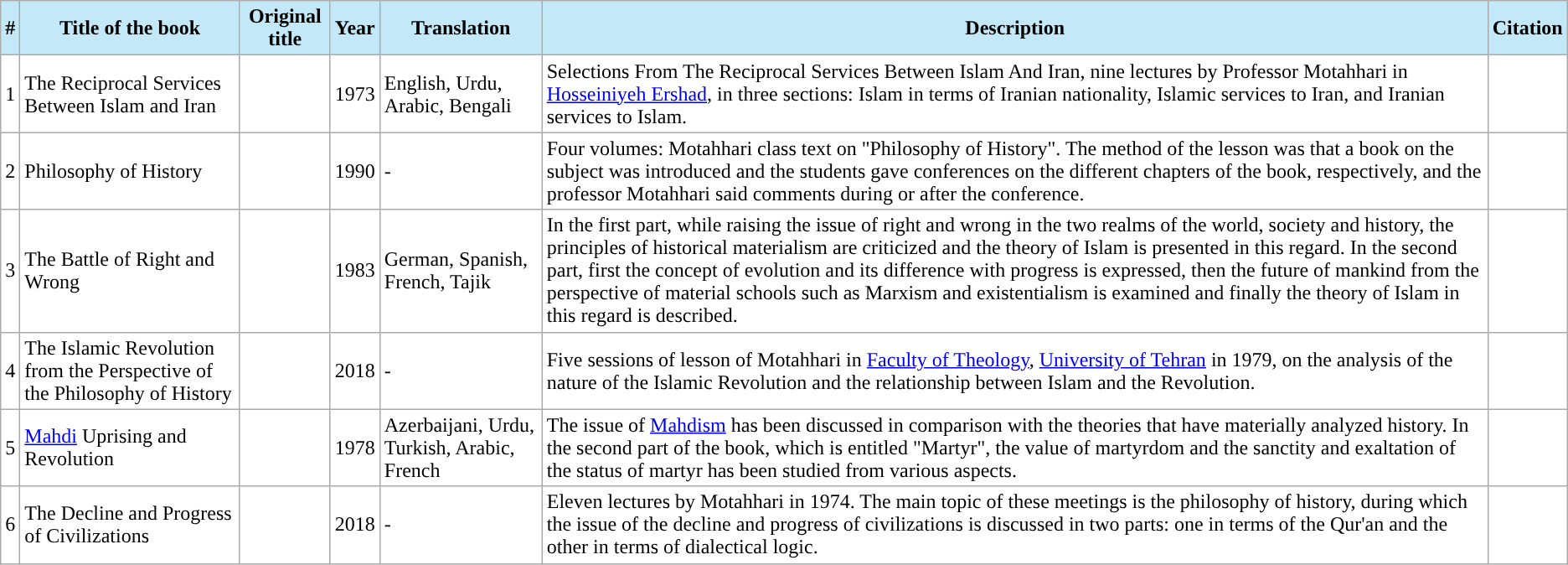<table class="wikitable" style="background-color:#ffffff; color:#000000">
<tr>
<th style="background-color:#c3e8f7;">#</th>
<th style="background-color:#c3e8f7;">Title of the book</th>
<th style="background-color:#c3e8f7;">Original title</th>
<th style="background-color:#c3e8f7;">Year</th>
<th style="background-color:#c3e8f7;">Translation</th>
<th style="background-color:#c3e8f7;">Description</th>
<th style="background-color:#c3e8f7;">Citation</th>
</tr>
<tr>
<td>1</td>
<td>The Reciprocal Services Between Islam and Iran</td>
<td></td>
<td>1973</td>
<td>English, Urdu, Arabic, Bengali</td>
<td>Selections From The Reciprocal Services Between Islam And Iran, nine lectures by Professor Motahhari in <a href='#'>Hosseiniyeh Ershad</a>, in three sections: Islam in terms of Iranian nationality, Islamic services to Iran, and Iranian services to Islam.</td>
<td></td>
</tr>
<tr>
<td>2</td>
<td>Philosophy of History</td>
<td></td>
<td>1990</td>
<td>-</td>
<td>Four volumes: Motahhari class text on "Philosophy of History". The method of the lesson was that a book on the subject was introduced and the students gave conferences on the different chapters of the book, respectively, and the professor Motahhari said comments during or after the conference.</td>
<td></td>
</tr>
<tr>
<td>3</td>
<td>The Battle of Right and Wrong</td>
<td></td>
<td>1983</td>
<td>German, Spanish, French, Tajik</td>
<td>In the first part, while raising the issue of right and wrong in the two realms of the world, society and history, the principles of historical materialism are criticized and the theory of Islam is presented in this regard. In the second part, first the concept of evolution and its difference with progress is expressed, then the future of mankind from the perspective of material schools such as Marxism and existentialism is examined and finally the theory of Islam in this regard is described.</td>
<td></td>
</tr>
<tr>
<td>4</td>
<td>The Islamic Revolution from the Perspective of the Philosophy of History</td>
<td></td>
<td>2018</td>
<td>-</td>
<td>Five sessions of lesson of Motahhari in <a href='#'>Faculty of Theology</a>, <a href='#'>University of Tehran</a> in 1979, on the analysis of the nature of the Islamic Revolution and the relationship between Islam and the Revolution.</td>
<td></td>
</tr>
<tr>
<td>5</td>
<td><a href='#'>Mahdi</a> Uprising and Revolution</td>
<td></td>
<td>1978</td>
<td>Azerbaijani, Urdu, Turkish, Arabic, French</td>
<td>The issue of <a href='#'>Mahdism</a> has been discussed in comparison with the theories that have materially analyzed history. In the second part of the book, which is entitled "Martyr", the value of martyrdom and the sanctity and exaltation of the status of martyr has been studied from various aspects.</td>
<td></td>
</tr>
<tr>
<td>6</td>
<td>The Decline and Progress of Civilizations</td>
<td></td>
<td>2018</td>
<td>-</td>
<td>Eleven lectures by Motahhari in 1974. The main topic of these meetings is the philosophy of history, during which the issue of the decline and progress of civilizations is discussed in two parts: one in terms of the Qur'an and the other in terms of dialectical logic.</td>
<td></td>
</tr>
</table>
